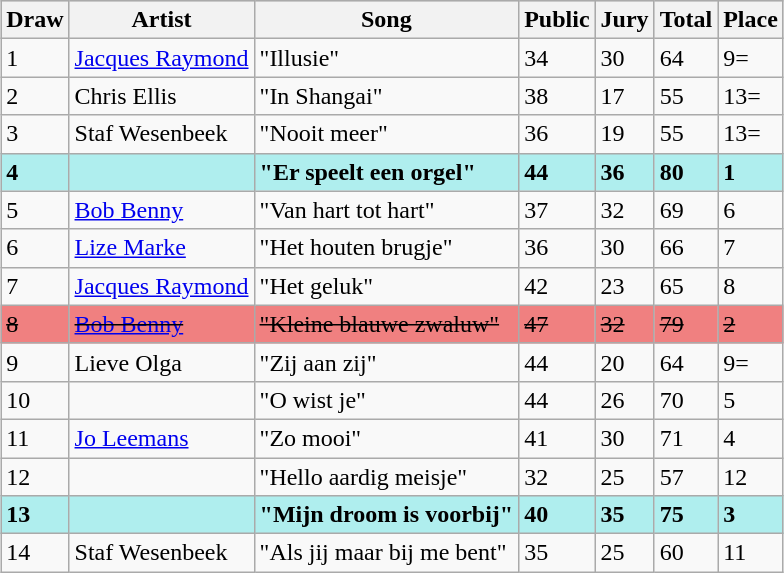<table class="sortable wikitable" style="margin: 1em auto 1em auto">
<tr bgcolor="#CCCCCC">
<th>Draw</th>
<th>Artist</th>
<th>Song</th>
<th>Public</th>
<th>Jury</th>
<th>Total</th>
<th>Place</th>
</tr>
<tr>
<td>1</td>
<td><a href='#'>Jacques Raymond</a></td>
<td>"Illusie"</td>
<td>34</td>
<td>30</td>
<td>64</td>
<td>9=</td>
</tr>
<tr>
<td>2</td>
<td>Chris Ellis</td>
<td>"In Shangai"</td>
<td>38</td>
<td>17</td>
<td>55</td>
<td>13=</td>
</tr>
<tr>
<td>3</td>
<td>Staf Wesenbeek</td>
<td>"Nooit meer"</td>
<td>36</td>
<td>19</td>
<td>55</td>
<td>13=</td>
</tr>
<tr style="background:paleturquoise;font-weight:bold;">
<td>4</td>
<td></td>
<td>"Er speelt een orgel"</td>
<td>44</td>
<td>36</td>
<td>80</td>
<td>1</td>
</tr>
<tr>
<td>5</td>
<td><a href='#'>Bob Benny</a></td>
<td>"Van hart tot hart"</td>
<td>37</td>
<td>32</td>
<td>69</td>
<td>6</td>
</tr>
<tr>
<td>6</td>
<td><a href='#'>Lize Marke</a></td>
<td>"Het houten brugje"</td>
<td>36</td>
<td>30</td>
<td>66</td>
<td>7</td>
</tr>
<tr>
<td>7</td>
<td><a href='#'>Jacques Raymond</a></td>
<td>"Het geluk"</td>
<td>42</td>
<td>23</td>
<td>65</td>
<td>8</td>
</tr>
<tr bgcolor="#F08080">
<td><s>8</s></td>
<td><s><a href='#'>Bob Benny</a></s></td>
<td><s>"Kleine blauwe zwaluw"</s></td>
<td><s>47</s></td>
<td><s>32</s></td>
<td><s>79</s></td>
<td><s>2</s></td>
</tr>
<tr>
<td>9</td>
<td>Lieve Olga</td>
<td>"Zij aan zij"</td>
<td>44</td>
<td>20</td>
<td>64</td>
<td>9=</td>
</tr>
<tr>
<td>10</td>
<td></td>
<td>"O wist je"</td>
<td>44</td>
<td>26</td>
<td>70</td>
<td>5</td>
</tr>
<tr>
<td>11</td>
<td><a href='#'>Jo Leemans</a></td>
<td>"Zo mooi"</td>
<td>41</td>
<td>30</td>
<td>71</td>
<td>4</td>
</tr>
<tr>
<td>12</td>
<td></td>
<td>"Hello aardig meisje"</td>
<td>32</td>
<td>25</td>
<td>57</td>
<td>12</td>
</tr>
<tr style="background:paleturquoise;font-weight:bold;">
<td>13</td>
<td></td>
<td>"Mijn droom is voorbij"</td>
<td>40</td>
<td>35</td>
<td>75</td>
<td>3</td>
</tr>
<tr>
<td>14</td>
<td>Staf Wesenbeek</td>
<td>"Als jij maar bij me bent"</td>
<td>35</td>
<td>25</td>
<td>60</td>
<td>11</td>
</tr>
</table>
